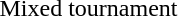<table>
<tr>
<td>Mixed tournament</td>
<td></td>
<td></td>
<td></td>
</tr>
</table>
